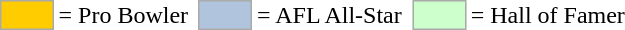<table>
<tr>
<td style="background-color:#FFCC00; border:1px solid #aaaaaa; width:2em;"></td>
<td>= Pro Bowler </td>
<td></td>
<td style="background-color:lightsteelblue; border:1px solid #aaaaaa; width:2em;"></td>
<td>= AFL All-Star </td>
<td></td>
<td style="background-color:#CCFFCC; border:1px solid #aaaaaa; width:2em;"></td>
<td>= Hall of Famer</td>
</tr>
</table>
